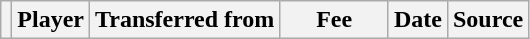<table class="wikitable plainrowheaders sortable">
<tr>
<th></th>
<th scope="col">Player</th>
<th>Transferred from</th>
<th style="width: 65px;">Fee</th>
<th scope="col">Date</th>
<th scope="col">Source</th>
</tr>
</table>
